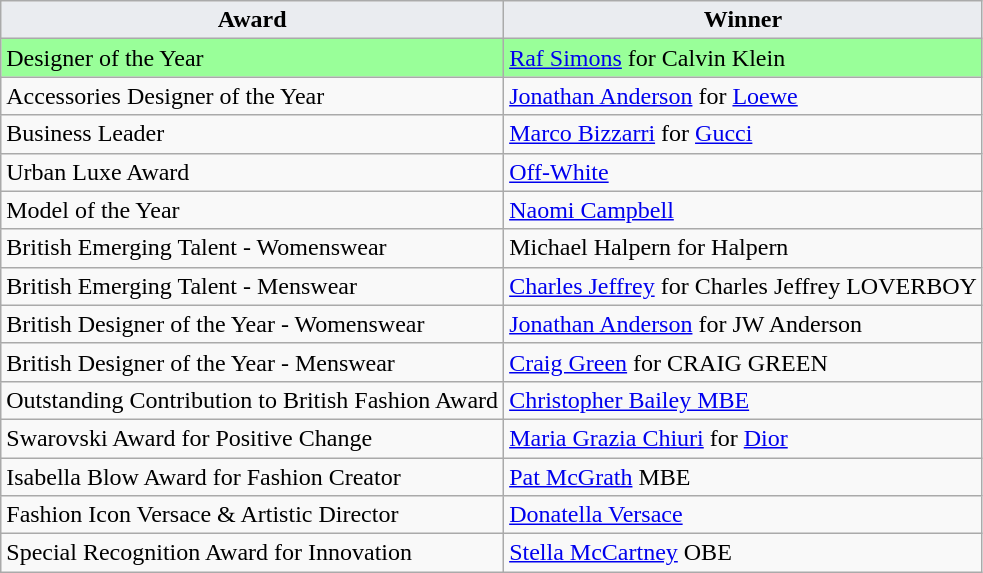<table class="wikitable">
<tr>
<th style="background:#EAECF0">Award</th>
<th style="background:#EAECF0">Winner</th>
</tr>
<tr>
<td style="background:#99ff99">Designer of the Year</td>
<td style="background:#99ff99"><a href='#'>Raf Simons</a> for Calvin Klein</td>
</tr>
<tr>
<td>Accessories Designer of the Year</td>
<td><a href='#'>Jonathan Anderson</a> for <a href='#'>Loewe</a></td>
</tr>
<tr>
<td>Business Leader</td>
<td><a href='#'>Marco Bizzarri</a> for <a href='#'>Gucci</a></td>
</tr>
<tr>
<td>Urban Luxe Award</td>
<td><a href='#'>Off-White</a></td>
</tr>
<tr>
<td>Model of the Year</td>
<td><a href='#'>Naomi Campbell</a></td>
</tr>
<tr>
<td>British Emerging Talent - Womenswear</td>
<td>Michael Halpern for Halpern</td>
</tr>
<tr>
<td>British Emerging Talent - Menswear</td>
<td><a href='#'>Charles Jeffrey</a> for Charles Jeffrey LOVERBOY</td>
</tr>
<tr>
<td>British Designer of the Year - Womenswear</td>
<td><a href='#'>Jonathan Anderson</a> for JW Anderson</td>
</tr>
<tr>
<td>British Designer of the Year - Menswear</td>
<td><a href='#'>Craig Green</a> for CRAIG GREEN</td>
</tr>
<tr>
<td>Outstanding Contribution to British Fashion Award</td>
<td><a href='#'>Christopher Bailey MBE</a></td>
</tr>
<tr>
<td>Swarovski Award for Positive Change</td>
<td><a href='#'>Maria Grazia Chiuri</a> for <a href='#'>Dior</a></td>
</tr>
<tr>
<td>Isabella Blow Award for Fashion Creator</td>
<td><a href='#'>Pat McGrath</a> MBE</td>
</tr>
<tr>
<td>Fashion Icon Versace & Artistic Director</td>
<td><a href='#'>Donatella Versace</a></td>
</tr>
<tr>
<td>Special Recognition Award for Innovation</td>
<td><a href='#'>Stella McCartney</a> OBE</td>
</tr>
</table>
